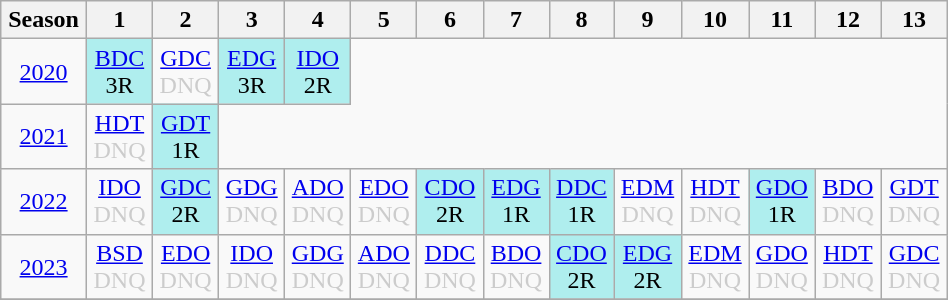<table class="wikitable" style="width:50%; margin:0">
<tr>
<th>Season</th>
<th>1</th>
<th>2</th>
<th>3</th>
<th>4</th>
<th>5</th>
<th>6</th>
<th>7</th>
<th>8</th>
<th>9</th>
<th>10</th>
<th>11</th>
<th>12</th>
<th>13</th>
</tr>
<tr>
<td style="text-align:center;"background:#efefef;"><a href='#'>2020</a></td>
<td style="text-align:center; background:#afeeee;"><a href='#'>BDC</a><br>3R</td>
<td style="text-align:center; color:#ccc;"><a href='#'>GDC</a><br>DNQ</td>
<td style="text-align:center; background:#afeeee;"><a href='#'>EDG</a><br>3R</td>
<td style="text-align:center; background:#afeeee;"><a href='#'>IDO</a><br>2R</td>
</tr>
<tr>
<td style="text-align:center;"background:#efefef;"><a href='#'>2021</a></td>
<td style="text-align:center; color:#ccc;"><a href='#'>HDT</a><br>DNQ</td>
<td style="text-align:center; background:#afeeee;"><a href='#'>GDT</a><br>1R</td>
</tr>
<tr>
<td style="text-align:center;"background:#efefef;"><a href='#'>2022</a></td>
<td style="text-align:center; color:#ccc;"><a href='#'>IDO</a><br>DNQ</td>
<td style="text-align:center; background:#afeeee;"><a href='#'>GDC</a><br>2R</td>
<td style="text-align:center; color:#ccc;"><a href='#'>GDG</a><br>DNQ</td>
<td style="text-align:center; color:#ccc;"><a href='#'>ADO</a><br>DNQ</td>
<td style="text-align:center; color:#ccc;"><a href='#'>EDO</a><br>DNQ</td>
<td style="text-align:center; background:#afeeee;"><a href='#'>CDO</a><br>2R</td>
<td style="text-align:center; background:#afeeee;"><a href='#'>EDG</a><br>1R</td>
<td style="text-align:center; background:#afeeee;"><a href='#'>DDC</a><br>1R</td>
<td style="text-align:center; color:#ccc;"><a href='#'>EDM</a><br>DNQ</td>
<td style="text-align:center; color:#ccc;"><a href='#'>HDT</a><br>DNQ</td>
<td style="text-align:center; background:#afeeee;"><a href='#'>GDO</a><br>1R</td>
<td style="text-align:center; color:#ccc;"><a href='#'>BDO</a><br>DNQ</td>
<td style="text-align:center; color:#ccc;"><a href='#'>GDT</a><br>DNQ</td>
</tr>
<tr>
<td style="text-align:center;"background:#efefef;"><a href='#'>2023</a></td>
<td style="text-align:center; color:#ccc;"><a href='#'>BSD</a><br>DNQ</td>
<td style="text-align:center; color:#ccc;"><a href='#'>EDO</a><br>DNQ</td>
<td style="text-align:center; color:#ccc;"><a href='#'>IDO</a><br>DNQ</td>
<td style="text-align:center; color:#ccc;"><a href='#'>GDG</a><br>DNQ</td>
<td style="text-align:center; color:#ccc;"><a href='#'>ADO</a><br>DNQ</td>
<td style="text-align:center; color:#ccc;"><a href='#'>DDC</a><br>DNQ</td>
<td style="text-align:center; color:#ccc;"><a href='#'>BDO</a><br>DNQ</td>
<td style="text-align:center; background:#afeeee;"><a href='#'>CDO</a><br>2R</td>
<td style="text-align:center; background:#afeeee;"><a href='#'>EDG</a><br>2R</td>
<td style="text-align:center; color:#ccc;"><a href='#'>EDM</a><br>DNQ</td>
<td style="text-align:center; color:#ccc;"><a href='#'>GDO</a><br>DNQ</td>
<td style="text-align:center; color:#ccc;"><a href='#'>HDT</a><br>DNQ</td>
<td style="text-align:center; color:#ccc;"><a href='#'>GDC</a><br>DNQ</td>
</tr>
<tr>
</tr>
</table>
